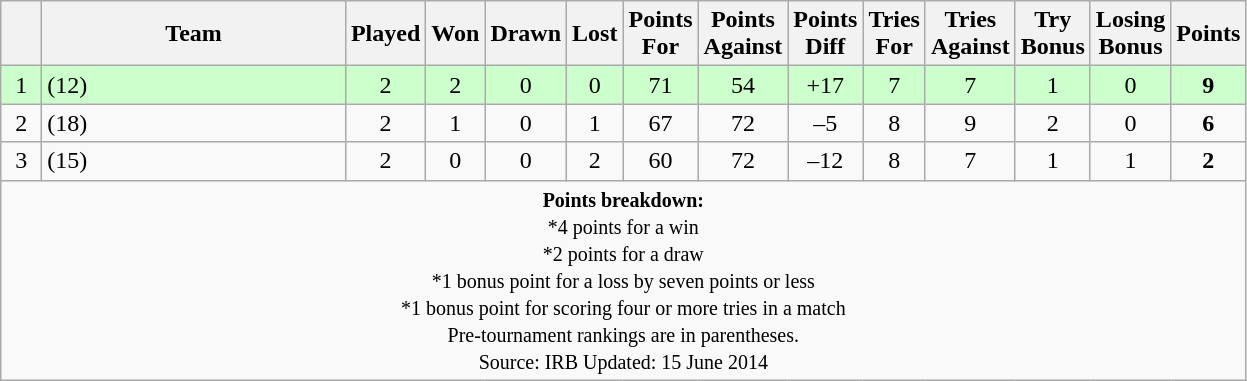<table class="wikitable" style="text-align: center;">
<tr>
<th bgcolor="#efefef" width="20"></th>
<th bgcolor="#efefef" width="195">Team</th>
<th bgcolor="#efefef" width="20">Played</th>
<th bgcolor="#efefef" width="20">Won</th>
<th bgcolor="#efefef" width="20">Drawn</th>
<th bgcolor="#efefef" width="20">Lost</th>
<th bgcolor="#efefef" width="20">Points For</th>
<th bgcolor="#efefef" width="20">Points Against</th>
<th bgcolor="#efefef" width="20">Points Diff</th>
<th bgcolor="#efefef" width="20">Tries For</th>
<th bgcolor="#efefef" width="20">Tries Against</th>
<th bgcolor="#efefef" width="20">Try Bonus</th>
<th bgcolor="#efefef" width="20">Losing Bonus</th>
<th bgcolor="#efefef" width="20">Points<br></th>
</tr>
<tr align=center bgcolor="#ccffcc">
<td>1</td>
<td align=left> (12)</td>
<td>2</td>
<td>2</td>
<td>0</td>
<td>0</td>
<td>71</td>
<td>54</td>
<td>+17</td>
<td>7</td>
<td>7</td>
<td>1</td>
<td>0</td>
<td><strong>9</strong></td>
</tr>
<tr align=center>
<td>2</td>
<td align=left> (18)</td>
<td>2</td>
<td>1</td>
<td>0</td>
<td>1</td>
<td>67</td>
<td>72</td>
<td>–5</td>
<td>8</td>
<td>9</td>
<td>2</td>
<td>0</td>
<td><strong>6</strong></td>
</tr>
<tr align=center>
<td>3</td>
<td align=left> (15)</td>
<td>2</td>
<td>0</td>
<td>0</td>
<td>2</td>
<td>60</td>
<td>72</td>
<td>–12</td>
<td>8</td>
<td>7</td>
<td>1</td>
<td>1</td>
<td><strong>2</strong></td>
</tr>
<tr |align=left|>
<td colspan="14" style="border:0px"><small><strong>Points breakdown:</strong><br>*4 points for a win<br>*2 points for a draw<br>*1 bonus point for a loss by seven points or less<br>*1 bonus point for scoring four or more tries in a match<br>Pre-tournament rankings are in parentheses.<br>Source: IRB Updated: 15 June 2014</small></td>
</tr>
</table>
